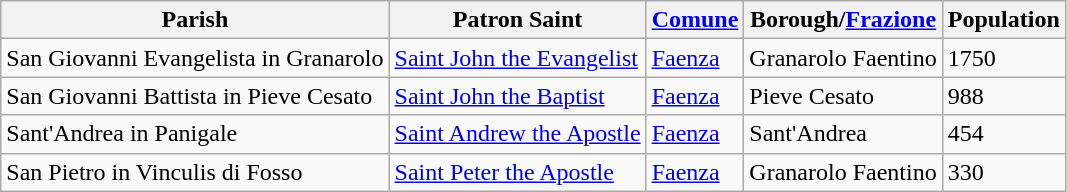<table class="wikitable">
<tr>
<th>Parish</th>
<th>Patron Saint</th>
<th><a href='#'>Comune</a></th>
<th>Borough/<a href='#'>Frazione</a></th>
<th>Population</th>
</tr>
<tr>
<td>San Giovanni Evangelista in Granarolo</td>
<td><a href='#'>Saint John the Evangelist</a></td>
<td><a href='#'>Faenza</a></td>
<td>Granarolo Faentino</td>
<td>1750</td>
</tr>
<tr>
<td>San Giovanni Battista in Pieve Cesato</td>
<td><a href='#'>Saint John the Baptist</a></td>
<td><a href='#'>Faenza</a></td>
<td>Pieve Cesato</td>
<td>988</td>
</tr>
<tr>
<td>Sant'Andrea in Panigale</td>
<td><a href='#'>Saint Andrew the Apostle</a></td>
<td><a href='#'>Faenza</a></td>
<td>Sant'Andrea</td>
<td>454</td>
</tr>
<tr>
<td>San Pietro in Vinculis di Fosso</td>
<td><a href='#'>Saint Peter the Apostle</a></td>
<td><a href='#'>Faenza</a></td>
<td>Granarolo Faentino</td>
<td>330</td>
</tr>
</table>
